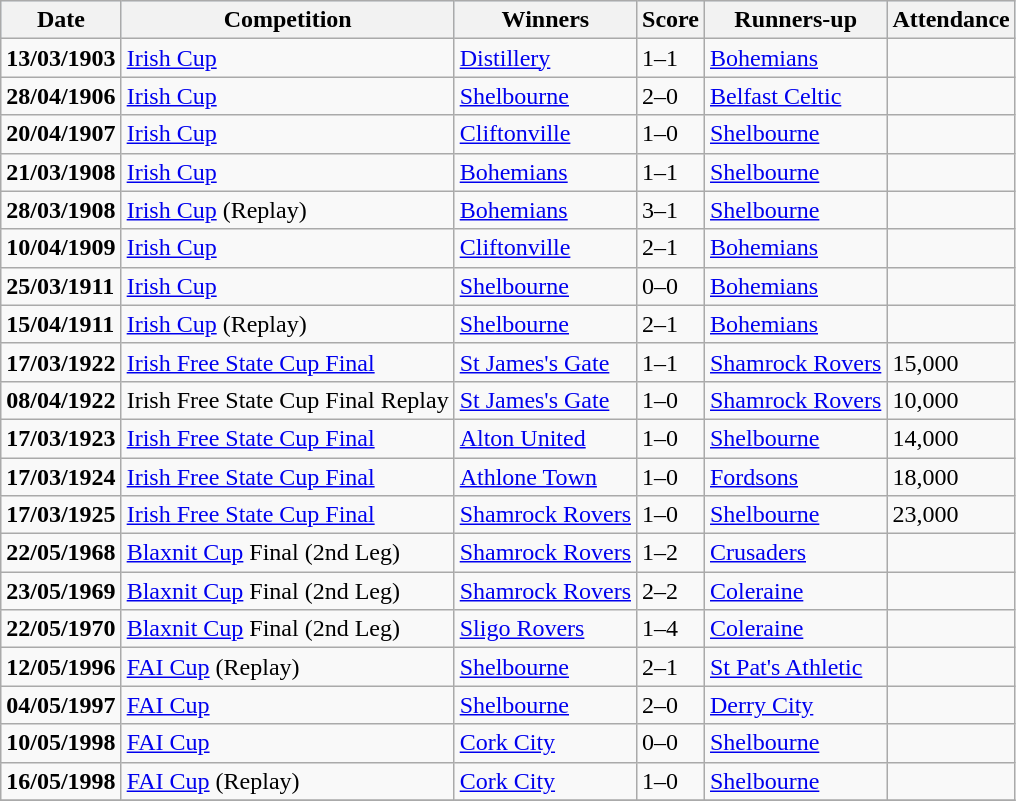<table class="wikitable">
<tr style="background:#D0E7FF;">
<th>Date</th>
<th>Competition</th>
<th>Winners</th>
<th>Score</th>
<th>Runners-up</th>
<th>Attendance</th>
</tr>
<tr>
<td><strong>13/03/1903</strong></td>
<td><a href='#'>Irish Cup</a></td>
<td><a href='#'>Distillery</a></td>
<td>1–1</td>
<td><a href='#'>Bohemians</a></td>
<td></td>
</tr>
<tr>
<td><strong>28/04/1906</strong></td>
<td><a href='#'>Irish Cup</a></td>
<td><a href='#'>Shelbourne</a></td>
<td>2–0</td>
<td><a href='#'>Belfast Celtic</a></td>
<td></td>
</tr>
<tr>
<td><strong>20/04/1907</strong></td>
<td><a href='#'>Irish Cup</a></td>
<td><a href='#'>Cliftonville</a></td>
<td>1–0</td>
<td><a href='#'>Shelbourne</a></td>
<td></td>
</tr>
<tr>
<td><strong>21/03/1908</strong></td>
<td><a href='#'>Irish Cup</a></td>
<td><a href='#'>Bohemians</a></td>
<td>1–1</td>
<td><a href='#'>Shelbourne</a></td>
<td></td>
</tr>
<tr>
<td><strong>28/03/1908</strong></td>
<td><a href='#'>Irish Cup</a> (Replay)</td>
<td><a href='#'>Bohemians</a></td>
<td>3–1</td>
<td><a href='#'>Shelbourne</a></td>
<td></td>
</tr>
<tr>
<td><strong>10/04/1909</strong></td>
<td><a href='#'>Irish Cup</a></td>
<td><a href='#'>Cliftonville</a></td>
<td>2–1</td>
<td><a href='#'>Bohemians</a></td>
<td></td>
</tr>
<tr>
<td><strong>25/03/1911</strong></td>
<td><a href='#'>Irish Cup</a></td>
<td><a href='#'>Shelbourne</a></td>
<td>0–0</td>
<td><a href='#'>Bohemians</a></td>
<td></td>
</tr>
<tr>
<td><strong>15/04/1911</strong></td>
<td><a href='#'>Irish Cup</a> (Replay)</td>
<td><a href='#'>Shelbourne</a></td>
<td>2–1</td>
<td><a href='#'>Bohemians</a></td>
<td></td>
</tr>
<tr>
<td><strong>17/03/1922</strong></td>
<td><a href='#'>Irish Free State Cup Final</a></td>
<td><a href='#'>St James's Gate</a></td>
<td>1–1</td>
<td><a href='#'>Shamrock Rovers</a></td>
<td>15,000</td>
</tr>
<tr>
<td><strong>08/04/1922</strong></td>
<td>Irish Free State Cup Final Replay</td>
<td><a href='#'>St James's Gate</a></td>
<td>1–0</td>
<td><a href='#'>Shamrock Rovers</a></td>
<td>10,000</td>
</tr>
<tr>
<td><strong>17/03/1923</strong></td>
<td><a href='#'>Irish Free State Cup Final</a></td>
<td><a href='#'>Alton United</a></td>
<td>1–0</td>
<td><a href='#'>Shelbourne</a></td>
<td>14,000</td>
</tr>
<tr>
<td><strong>17/03/1924</strong></td>
<td><a href='#'>Irish Free State Cup Final</a></td>
<td><a href='#'>Athlone Town</a></td>
<td>1–0</td>
<td><a href='#'>Fordsons</a></td>
<td>18,000</td>
</tr>
<tr>
<td><strong>17/03/1925</strong></td>
<td><a href='#'>Irish Free State Cup Final</a></td>
<td><a href='#'>Shamrock Rovers</a></td>
<td>1–0</td>
<td><a href='#'>Shelbourne</a></td>
<td>23,000</td>
</tr>
<tr>
<td><strong>22/05/1968</strong></td>
<td><a href='#'>Blaxnit Cup</a> Final (2nd Leg)</td>
<td><a href='#'>Shamrock Rovers</a></td>
<td>1–2</td>
<td><a href='#'>Crusaders</a></td>
<td></td>
</tr>
<tr>
<td><strong>23/05/1969</strong></td>
<td><a href='#'>Blaxnit Cup</a> Final (2nd Leg)</td>
<td><a href='#'>Shamrock Rovers</a></td>
<td>2–2</td>
<td><a href='#'>Coleraine</a></td>
<td></td>
</tr>
<tr>
<td><strong>22/05/1970</strong></td>
<td><a href='#'>Blaxnit Cup</a> Final (2nd Leg)</td>
<td><a href='#'>Sligo Rovers</a></td>
<td>1–4</td>
<td><a href='#'>Coleraine</a></td>
<td></td>
</tr>
<tr>
<td><strong>12/05/1996</strong></td>
<td><a href='#'>FAI Cup</a> (Replay)</td>
<td><a href='#'>Shelbourne</a></td>
<td>2–1</td>
<td><a href='#'>St Pat's Athletic</a></td>
<td></td>
</tr>
<tr>
<td><strong>04/05/1997</strong></td>
<td><a href='#'>FAI Cup</a></td>
<td><a href='#'>Shelbourne</a></td>
<td>2–0</td>
<td><a href='#'>Derry City</a></td>
<td></td>
</tr>
<tr>
<td><strong>10/05/1998</strong></td>
<td><a href='#'>FAI Cup</a></td>
<td><a href='#'>Cork City</a></td>
<td>0–0</td>
<td><a href='#'>Shelbourne</a></td>
<td></td>
</tr>
<tr>
<td><strong>16/05/1998</strong></td>
<td><a href='#'>FAI Cup</a> (Replay)</td>
<td><a href='#'>Cork City</a></td>
<td>1–0</td>
<td><a href='#'>Shelbourne</a></td>
<td></td>
</tr>
<tr>
</tr>
</table>
